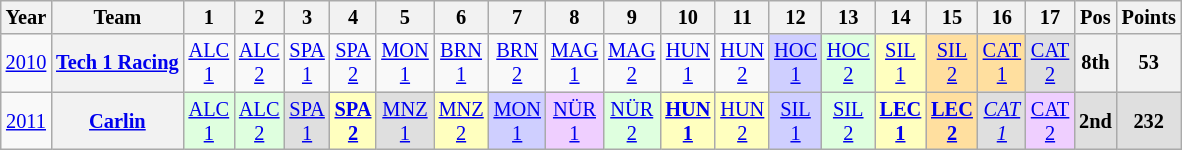<table class="wikitable" style="text-align:center; font-size:85%">
<tr>
<th>Year</th>
<th>Team</th>
<th>1</th>
<th>2</th>
<th>3</th>
<th>4</th>
<th>5</th>
<th>6</th>
<th>7</th>
<th>8</th>
<th>9</th>
<th>10</th>
<th>11</th>
<th>12</th>
<th>13</th>
<th>14</th>
<th>15</th>
<th>16</th>
<th>17</th>
<th>Pos</th>
<th>Points</th>
</tr>
<tr>
<td><a href='#'>2010</a></td>
<th nowrap><a href='#'>Tech 1 Racing</a></th>
<td><a href='#'>ALC<br>1</a></td>
<td><a href='#'>ALC<br>2</a></td>
<td><a href='#'>SPA<br>1</a></td>
<td><a href='#'>SPA<br>2</a></td>
<td><a href='#'>MON<br>1</a></td>
<td><a href='#'>BRN<br>1</a></td>
<td><a href='#'>BRN<br>2</a></td>
<td><a href='#'>MAG<br>1</a></td>
<td><a href='#'>MAG<br>2</a></td>
<td><a href='#'>HUN<br>1</a></td>
<td><a href='#'>HUN<br>2</a></td>
<td style="background:#CFCFFF;"><a href='#'>HOC<br>1</a><br></td>
<td style="background:#DFFFDF;"><a href='#'>HOC<br>2</a><br></td>
<td style="background:#FFFFBF;"><a href='#'>SIL<br>1</a><br></td>
<td style="background:#FFDF9F;"><a href='#'>SIL<br>2</a><br></td>
<td style="background:#FFDF9F;"><a href='#'>CAT<br>1</a><br></td>
<td style="background:#DFDFDF;"><a href='#'>CAT<br>2</a><br></td>
<th>8th</th>
<th>53</th>
</tr>
<tr>
<td><a href='#'>2011</a></td>
<th nowrap><a href='#'>Carlin</a></th>
<td style="background:#DFFFDF;"><a href='#'>ALC<br>1</a><br></td>
<td style="background:#DFFFDF;"><a href='#'>ALC<br>2</a><br></td>
<td style="background:#DFDFDF;"><a href='#'>SPA<br>1</a><br></td>
<td style="background:#FFFFBF;"><strong><a href='#'>SPA<br>2</a></strong><br></td>
<td style="background:#DFDFDF;"><a href='#'>MNZ<br>1</a><br></td>
<td style="background:#FFFFBF;"><a href='#'>MNZ<br>2</a><br></td>
<td style="background:#CFCFFF;"><a href='#'>MON<br>1</a><br></td>
<td style="background:#EFCFFF;"><a href='#'>NÜR<br>1</a><br></td>
<td style="background:#DFFFDF;"><a href='#'>NÜR<br>2</a><br></td>
<td style="background:#FFFFBF;"><strong><a href='#'>HUN<br>1</a></strong><br></td>
<td style="background:#FFFFBF;"><a href='#'>HUN<br>2</a><br></td>
<td style="background:#CFCFFF;"><a href='#'>SIL<br>1</a><br></td>
<td style="background:#DFFFDF;"><a href='#'>SIL<br>2</a><br></td>
<td style="background:#FFFFBF;"><strong><a href='#'>LEC<br>1</a></strong><br></td>
<td style="background:#FFDF9F;"><strong><a href='#'>LEC<br>2</a></strong><br></td>
<td style="background:#DFDFDF;"><em><a href='#'>CAT<br>1</a></em><br></td>
<td style="background:#EFCFFF;"><a href='#'>CAT<br>2</a><br></td>
<th style="background:#DFDFDF;">2nd</th>
<th style="background:#DFDFDF;">232</th>
</tr>
</table>
